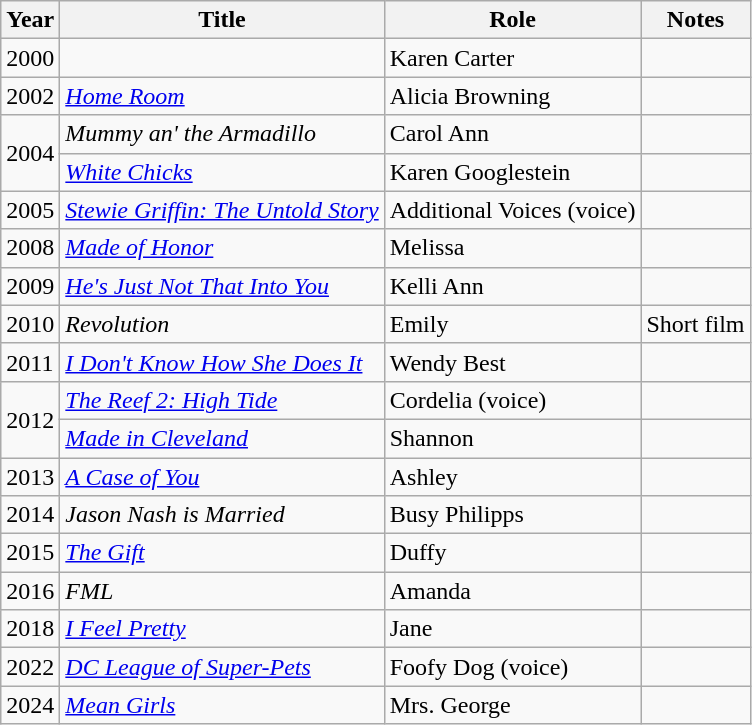<table class="wikitable sortable">
<tr>
<th scope="col">Year</th>
<th scope="col">Title</th>
<th scope="col">Role</th>
<th scope="col" class="unsortable">Notes</th>
</tr>
<tr>
<td>2000</td>
<td><em></em></td>
<td>Karen Carter</td>
<td></td>
</tr>
<tr>
<td>2002</td>
<td><em><a href='#'>Home Room</a></em></td>
<td>Alicia Browning</td>
<td></td>
</tr>
<tr>
<td rowspan="2">2004</td>
<td><em>Mummy an' the Armadillo</em></td>
<td>Carol Ann</td>
<td></td>
</tr>
<tr>
<td><em><a href='#'>White Chicks</a></em></td>
<td>Karen Googlestein</td>
<td></td>
</tr>
<tr>
<td>2005</td>
<td><em><a href='#'>Stewie Griffin: The Untold Story</a></em></td>
<td>Additional Voices (voice)</td>
<td></td>
</tr>
<tr>
<td>2008</td>
<td><em><a href='#'>Made of Honor</a></em></td>
<td>Melissa</td>
<td></td>
</tr>
<tr>
<td>2009</td>
<td><em><a href='#'>He's Just Not That Into You</a></em></td>
<td>Kelli Ann</td>
<td></td>
</tr>
<tr>
<td>2010</td>
<td><em>Revolution</em></td>
<td>Emily</td>
<td>Short film</td>
</tr>
<tr>
<td>2011</td>
<td><em><a href='#'>I Don't Know How She Does It</a></em></td>
<td>Wendy Best</td>
<td></td>
</tr>
<tr>
<td rowspan="2">2012</td>
<td><em><a href='#'>The Reef 2: High Tide</a></em></td>
<td>Cordelia (voice)</td>
<td></td>
</tr>
<tr>
<td><em><a href='#'>Made in Cleveland</a></em></td>
<td>Shannon</td>
<td></td>
</tr>
<tr>
<td>2013</td>
<td><em><a href='#'>A Case of You</a></em></td>
<td>Ashley</td>
<td></td>
</tr>
<tr>
<td>2014</td>
<td><em>Jason Nash is Married</em></td>
<td>Busy Philipps</td>
<td></td>
</tr>
<tr>
<td>2015</td>
<td><em><a href='#'>The Gift</a></em></td>
<td>Duffy</td>
<td></td>
</tr>
<tr>
<td>2016</td>
<td><em>FML</em></td>
<td>Amanda</td>
<td></td>
</tr>
<tr>
<td>2018</td>
<td><em><a href='#'>I Feel Pretty</a></em></td>
<td>Jane</td>
<td></td>
</tr>
<tr>
<td>2022</td>
<td><em><a href='#'>DC League of Super-Pets</a></em></td>
<td>Foofy Dog (voice)</td>
<td></td>
</tr>
<tr>
<td>2024</td>
<td><em><a href='#'>Mean Girls</a></em></td>
<td>Mrs. George</td>
<td></td>
</tr>
</table>
